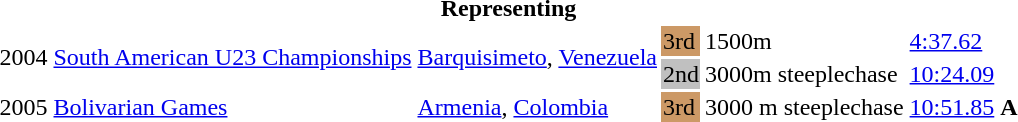<table>
<tr>
<th colspan="6">Representing </th>
</tr>
<tr>
<td rowspan=2>2004</td>
<td rowspan=2><a href='#'>South American U23 Championships</a></td>
<td rowspan=2><a href='#'>Barquisimeto</a>, <a href='#'>Venezuela</a></td>
<td bgcolor="cc9966">3rd</td>
<td>1500m</td>
<td><a href='#'>4:37.62</a></td>
</tr>
<tr>
<td bgcolor=silver>2nd</td>
<td>3000m steeplechase</td>
<td><a href='#'>10:24.09</a></td>
</tr>
<tr>
<td>2005</td>
<td><a href='#'>Bolivarian Games</a></td>
<td><a href='#'>Armenia</a>, <a href='#'>Colombia</a></td>
<td bgcolor=cc9966>3rd</td>
<td>3000 m steeplechase</td>
<td><a href='#'>10:51.85</a> <strong>A</strong></td>
</tr>
</table>
